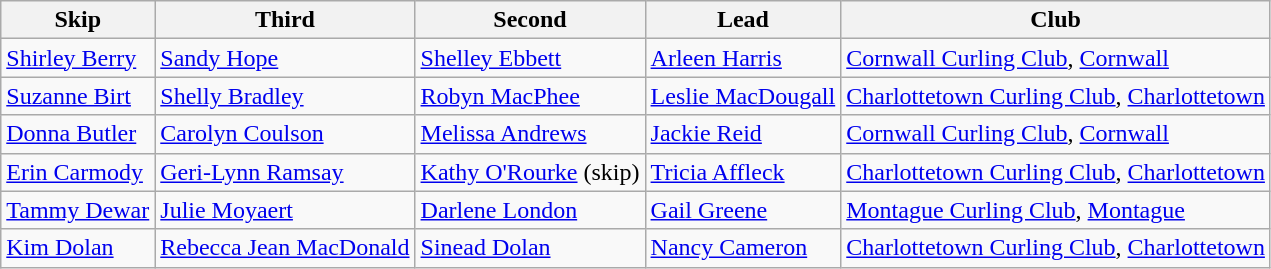<table class="wikitable">
<tr>
<th>Skip</th>
<th>Third</th>
<th>Second</th>
<th>Lead</th>
<th>Club</th>
</tr>
<tr>
<td><a href='#'>Shirley Berry</a></td>
<td><a href='#'>Sandy Hope</a></td>
<td><a href='#'>Shelley Ebbett</a></td>
<td><a href='#'>Arleen Harris</a></td>
<td><a href='#'>Cornwall Curling Club</a>, <a href='#'>Cornwall</a></td>
</tr>
<tr>
<td><a href='#'>Suzanne Birt</a></td>
<td><a href='#'>Shelly Bradley</a></td>
<td><a href='#'>Robyn MacPhee</a></td>
<td><a href='#'>Leslie MacDougall</a></td>
<td><a href='#'>Charlottetown Curling Club</a>, <a href='#'>Charlottetown</a></td>
</tr>
<tr>
<td><a href='#'>Donna Butler</a></td>
<td><a href='#'>Carolyn Coulson</a></td>
<td><a href='#'>Melissa Andrews</a></td>
<td><a href='#'>Jackie Reid</a></td>
<td><a href='#'>Cornwall Curling Club</a>, <a href='#'>Cornwall</a></td>
</tr>
<tr>
<td><a href='#'>Erin Carmody</a></td>
<td><a href='#'>Geri-Lynn Ramsay</a></td>
<td><a href='#'>Kathy O'Rourke</a> (skip)</td>
<td><a href='#'>Tricia Affleck</a></td>
<td><a href='#'>Charlottetown Curling Club</a>, <a href='#'>Charlottetown</a></td>
</tr>
<tr>
<td><a href='#'>Tammy Dewar</a></td>
<td><a href='#'>Julie Moyaert</a></td>
<td><a href='#'>Darlene London</a></td>
<td><a href='#'>Gail Greene</a></td>
<td><a href='#'>Montague Curling Club</a>, <a href='#'>Montague</a></td>
</tr>
<tr>
<td><a href='#'>Kim Dolan</a></td>
<td><a href='#'>Rebecca Jean MacDonald</a></td>
<td><a href='#'>Sinead Dolan</a></td>
<td><a href='#'>Nancy Cameron</a></td>
<td><a href='#'>Charlottetown Curling Club</a>, <a href='#'>Charlottetown</a></td>
</tr>
</table>
